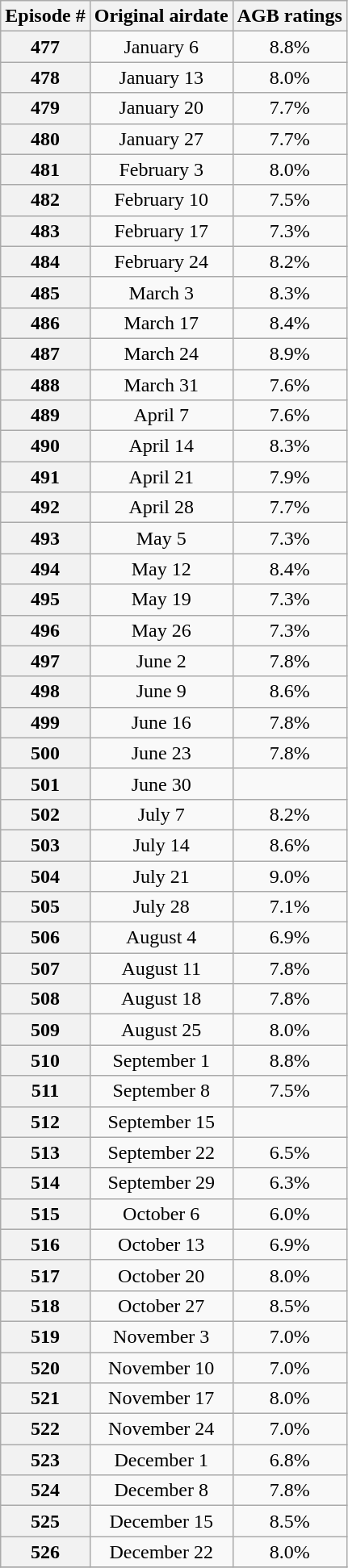<table class="wikitable" style="text-align:center">
<tr>
<th>Episode #</th>
<th>Original airdate</th>
<th>AGB ratings</th>
</tr>
<tr>
<th>477</th>
<td>January 6</td>
<td>8.8%</td>
</tr>
<tr>
<th>478</th>
<td>January 13</td>
<td>8.0%</td>
</tr>
<tr>
<th>479</th>
<td>January 20</td>
<td>7.7%</td>
</tr>
<tr>
<th>480</th>
<td>January 27</td>
<td>7.7%</td>
</tr>
<tr>
<th>481</th>
<td>February 3</td>
<td>8.0%</td>
</tr>
<tr>
<th>482</th>
<td>February 10</td>
<td>7.5%</td>
</tr>
<tr>
<th>483</th>
<td>February 17</td>
<td>7.3%</td>
</tr>
<tr>
<th>484</th>
<td>February 24</td>
<td>8.2%</td>
</tr>
<tr>
<th>485</th>
<td>March 3</td>
<td>8.3%</td>
</tr>
<tr>
<th>486</th>
<td>March 17</td>
<td>8.4%</td>
</tr>
<tr>
<th>487</th>
<td>March 24</td>
<td>8.9%</td>
</tr>
<tr>
<th>488</th>
<td>March 31</td>
<td>7.6%</td>
</tr>
<tr>
<th>489</th>
<td>April 7</td>
<td>7.6%</td>
</tr>
<tr>
<th>490</th>
<td>April 14</td>
<td>8.3%</td>
</tr>
<tr>
<th>491</th>
<td>April 21</td>
<td>7.9%</td>
</tr>
<tr>
<th>492</th>
<td>April 28</td>
<td>7.7%</td>
</tr>
<tr>
<th>493</th>
<td>May 5</td>
<td>7.3%</td>
</tr>
<tr>
<th>494</th>
<td>May 12</td>
<td>8.4%</td>
</tr>
<tr>
<th>495</th>
<td>May 19</td>
<td>7.3%</td>
</tr>
<tr>
<th>496</th>
<td>May 26</td>
<td>7.3%</td>
</tr>
<tr>
<th>497</th>
<td>June 2</td>
<td>7.8%</td>
</tr>
<tr>
<th>498</th>
<td>June 9</td>
<td>8.6%</td>
</tr>
<tr>
<th>499</th>
<td>June 16</td>
<td>7.8%</td>
</tr>
<tr>
<th>500</th>
<td>June 23</td>
<td>7.8%</td>
</tr>
<tr>
<th>501</th>
<td>June 30</td>
<td></td>
</tr>
<tr>
<th>502</th>
<td>July 7</td>
<td>8.2%</td>
</tr>
<tr>
<th>503</th>
<td>July 14</td>
<td>8.6%</td>
</tr>
<tr>
<th>504</th>
<td>July 21</td>
<td>9.0%</td>
</tr>
<tr>
<th>505</th>
<td>July 28</td>
<td>7.1%</td>
</tr>
<tr>
<th>506</th>
<td>August 4</td>
<td>6.9%</td>
</tr>
<tr>
<th>507</th>
<td>August 11</td>
<td>7.8%</td>
</tr>
<tr>
<th>508</th>
<td>August 18</td>
<td>7.8%</td>
</tr>
<tr>
<th>509</th>
<td>August 25</td>
<td>8.0%</td>
</tr>
<tr>
<th>510</th>
<td>September 1</td>
<td>8.8%</td>
</tr>
<tr>
<th>511</th>
<td>September 8</td>
<td>7.5%</td>
</tr>
<tr>
<th>512</th>
<td>September 15</td>
<td></td>
</tr>
<tr>
<th>513</th>
<td>September 22</td>
<td>6.5%</td>
</tr>
<tr>
<th>514</th>
<td>September 29</td>
<td>6.3%</td>
</tr>
<tr>
<th>515</th>
<td>October 6</td>
<td>6.0%</td>
</tr>
<tr>
<th>516</th>
<td>October 13</td>
<td>6.9%</td>
</tr>
<tr>
<th>517</th>
<td>October 20</td>
<td>8.0%</td>
</tr>
<tr>
<th>518</th>
<td>October 27</td>
<td>8.5%</td>
</tr>
<tr>
<th>519</th>
<td>November 3</td>
<td>7.0%</td>
</tr>
<tr>
<th>520</th>
<td>November 10</td>
<td>7.0%</td>
</tr>
<tr>
<th>521</th>
<td>November 17</td>
<td>8.0%</td>
</tr>
<tr>
<th>522</th>
<td>November 24</td>
<td>7.0%</td>
</tr>
<tr>
<th>523</th>
<td>December 1</td>
<td>6.8%</td>
</tr>
<tr>
<th>524</th>
<td>December 8</td>
<td>7.8%</td>
</tr>
<tr>
<th>525</th>
<td>December 15</td>
<td>8.5%</td>
</tr>
<tr>
<th>526</th>
<td>December 22</td>
<td>8.0%</td>
</tr>
<tr>
</tr>
</table>
